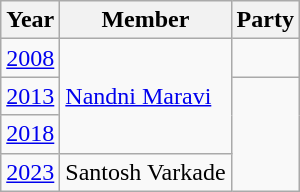<table class="wikitable sortable">
<tr>
<th>Year</th>
<th>Member</th>
<th colspan=2>Party</th>
</tr>
<tr>
<td><a href='#'>2008</a></td>
<td rowspan=3><a href='#'>Nandni Maravi</a></td>
<td></td>
</tr>
<tr>
<td><a href='#'>2013</a></td>
</tr>
<tr>
<td><a href='#'>2018</a></td>
</tr>
<tr>
<td><a href='#'>2023</a></td>
<td>Santosh Varkade</td>
</tr>
</table>
